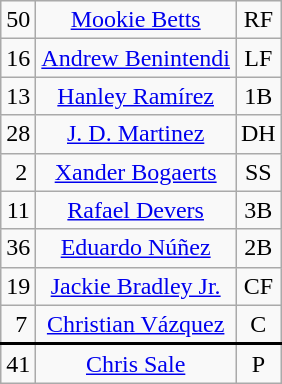<table class="wikitable plainrowheaders" style="text-align:center;">
<tr>
<td>50</td>
<td><a href='#'>Mookie Betts</a></td>
<td>RF</td>
</tr>
<tr>
<td>16</td>
<td><a href='#'>Andrew Benintendi</a></td>
<td>LF</td>
</tr>
<tr>
<td>13</td>
<td><a href='#'>Hanley Ramírez</a></td>
<td>1B</td>
</tr>
<tr>
<td>28</td>
<td><a href='#'>J. D. Martinez</a></td>
<td>DH</td>
</tr>
<tr>
<td> 2</td>
<td><a href='#'>Xander Bogaerts</a></td>
<td>SS</td>
</tr>
<tr>
<td>11</td>
<td><a href='#'>Rafael Devers</a></td>
<td>3B</td>
</tr>
<tr>
<td>36</td>
<td><a href='#'>Eduardo Núñez</a></td>
<td>2B</td>
</tr>
<tr>
<td>19</td>
<td><a href='#'>Jackie Bradley Jr.</a></td>
<td>CF</td>
</tr>
<tr style="border-bottom:2px solid black">
<td> 7</td>
<td><a href='#'>Christian Vázquez</a></td>
<td>C</td>
</tr>
<tr>
<td>41</td>
<td><a href='#'>Chris Sale</a></td>
<td>P</td>
</tr>
</table>
